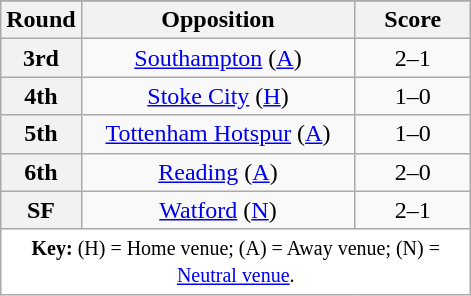<table class="wikitable plainrowheaders" style="text-align:center;margin:0">
<tr>
</tr>
<tr>
<th scope="col" style="width:25px">Round</th>
<th scope="col" style="width:175px">Opposition</th>
<th scope="col" style="width:70px">Score</th>
</tr>
<tr>
<th scope=row style="text-align:center">3rd</th>
<td><a href='#'>Southampton</a> (<a href='#'>A</a>)</td>
<td>2–1</td>
</tr>
<tr>
<th scope=row style="text-align:center">4th</th>
<td><a href='#'>Stoke City</a> (<a href='#'>H</a>)</td>
<td>1–0</td>
</tr>
<tr>
<th scope=row style="text-align:center">5th</th>
<td><a href='#'>Tottenham Hotspur</a> (<a href='#'>A</a>)</td>
<td>1–0</td>
</tr>
<tr>
<th scope=row style="text-align:center">6th</th>
<td><a href='#'>Reading</a> (<a href='#'>A</a>)</td>
<td>2–0</td>
</tr>
<tr>
<th scope=row style="text-align:center">SF</th>
<td><a href='#'>Watford</a> (<a href='#'>N</a>)</td>
<td>2–1</td>
</tr>
<tr>
<td colspan="3" style="background-color:white"><small><strong>Key:</strong> (H) = Home venue; (A) = Away venue; (N) = <a href='#'>Neutral venue</a>.</small></td>
</tr>
</table>
